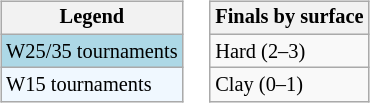<table>
<tr valign=top>
<td><br><table class=wikitable style=font-size:85%;>
<tr>
<th>Legend</th>
</tr>
<tr style="background:lightblue;">
<td>W25/35 tournaments</td>
</tr>
<tr style="background:#f0f8ff;">
<td>W15 tournaments</td>
</tr>
</table>
</td>
<td><br><table class=wikitable style=font-size:85%;>
<tr>
<th>Finals by surface</th>
</tr>
<tr>
<td>Hard (2–3)</td>
</tr>
<tr>
<td>Clay (0–1)</td>
</tr>
</table>
</td>
</tr>
</table>
